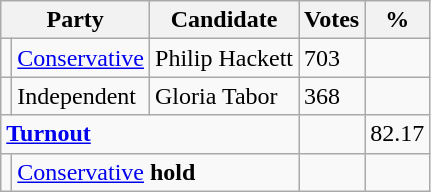<table class="wikitable">
<tr>
<th colspan="2">Party</th>
<th>Candidate</th>
<th>Votes</th>
<th>%</th>
</tr>
<tr>
<td></td>
<td><a href='#'>Conservative</a></td>
<td>Philip Hackett</td>
<td>703</td>
<td></td>
</tr>
<tr>
<td></td>
<td>Independent</td>
<td>Gloria Tabor</td>
<td>368</td>
<td></td>
</tr>
<tr>
<td colspan="3"><strong><a href='#'>Turnout</a></strong></td>
<td></td>
<td>82.17</td>
</tr>
<tr>
<td></td>
<td colspan="2"><a href='#'>Conservative</a> <strong>hold</strong></td>
<td></td>
<td></td>
</tr>
</table>
